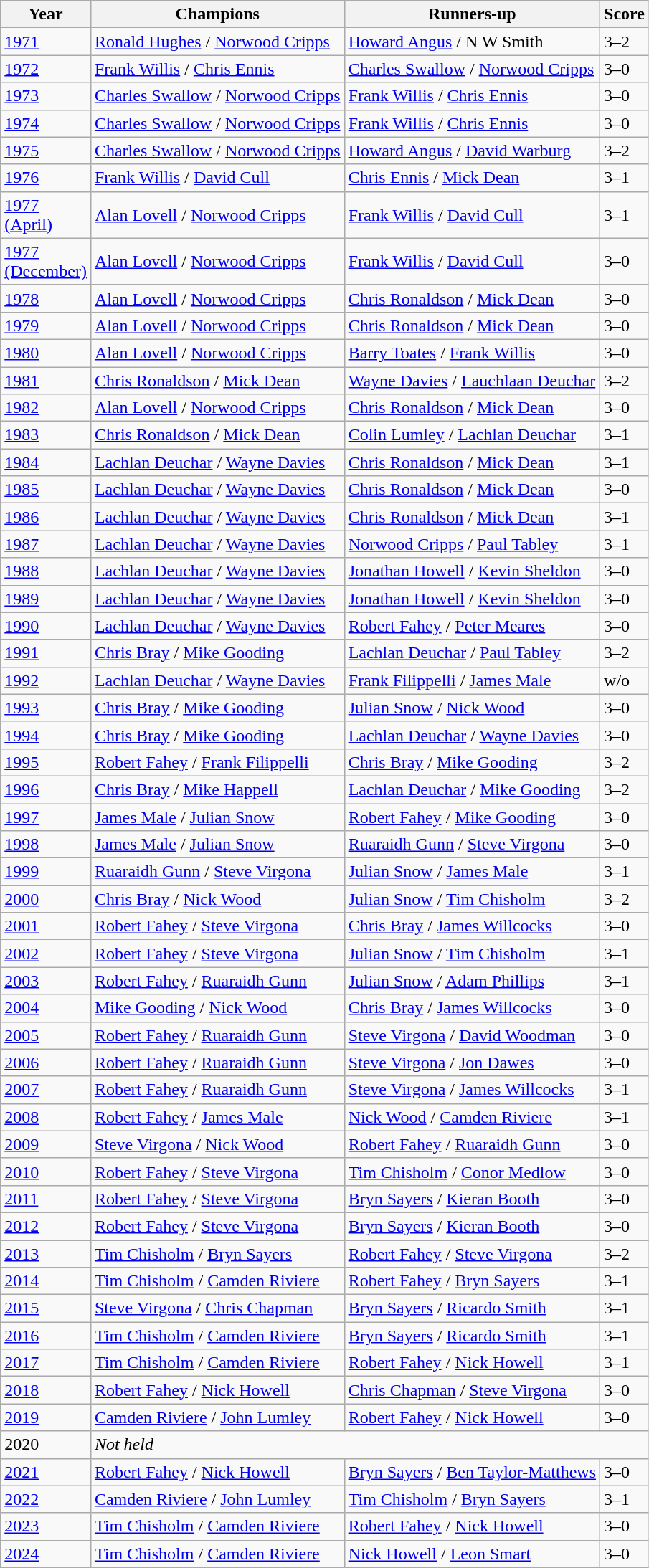<table class="wikitable">
<tr>
<th style="width:40px">Year</th>
<th>Champions</th>
<th>Runners-up</th>
<th class="unsortable">Score</th>
</tr>
<tr>
<td><a href='#'>1971</a></td>
<td> <a href='#'>Ronald Hughes</a> /  <a href='#'>Norwood Cripps</a></td>
<td> <a href='#'>Howard Angus</a> /  N W Smith</td>
<td>3–2</td>
</tr>
<tr>
<td><a href='#'>1972</a></td>
<td> <a href='#'>Frank Willis</a> /  <a href='#'>Chris Ennis</a></td>
<td> <a href='#'>Charles Swallow</a> /  <a href='#'>Norwood Cripps</a></td>
<td>3–0</td>
</tr>
<tr>
<td><a href='#'>1973</a></td>
<td> <a href='#'>Charles Swallow</a> /  <a href='#'>Norwood Cripps</a></td>
<td> <a href='#'>Frank Willis</a> /  <a href='#'>Chris Ennis</a></td>
<td>3–0</td>
</tr>
<tr>
<td><a href='#'>1974</a></td>
<td> <a href='#'>Charles Swallow</a> /  <a href='#'>Norwood Cripps</a></td>
<td> <a href='#'>Frank Willis</a> /  <a href='#'>Chris Ennis</a></td>
<td>3–0</td>
</tr>
<tr>
<td><a href='#'>1975</a></td>
<td> <a href='#'>Charles Swallow</a> /  <a href='#'>Norwood Cripps</a></td>
<td> <a href='#'>Howard Angus</a> /  <a href='#'>David Warburg</a></td>
<td>3–2</td>
</tr>
<tr>
<td><a href='#'>1976</a></td>
<td> <a href='#'>Frank Willis</a> /  <a href='#'>David Cull</a></td>
<td> <a href='#'>Chris Ennis</a> /  <a href='#'>Mick Dean</a></td>
<td>3–1</td>
</tr>
<tr>
<td><a href='#'>1977 (April)</a></td>
<td> <a href='#'>Alan Lovell</a> /  <a href='#'>Norwood Cripps</a></td>
<td> <a href='#'>Frank Willis</a> /  <a href='#'>David Cull</a></td>
<td>3–1</td>
</tr>
<tr>
<td><a href='#'>1977 (December)</a></td>
<td> <a href='#'>Alan Lovell</a> /  <a href='#'>Norwood Cripps</a></td>
<td> <a href='#'>Frank Willis</a> /  <a href='#'>David Cull</a></td>
<td>3–0</td>
</tr>
<tr>
<td><a href='#'>1978</a></td>
<td> <a href='#'>Alan Lovell</a> /  <a href='#'>Norwood Cripps</a></td>
<td> <a href='#'>Chris Ronaldson</a> /  <a href='#'>Mick Dean</a></td>
<td>3–0</td>
</tr>
<tr>
<td><a href='#'>1979</a></td>
<td> <a href='#'>Alan Lovell</a> /  <a href='#'>Norwood Cripps</a></td>
<td> <a href='#'>Chris Ronaldson</a> /  <a href='#'>Mick Dean</a></td>
<td>3–0</td>
</tr>
<tr>
<td><a href='#'>1980</a></td>
<td> <a href='#'>Alan Lovell</a> /  <a href='#'>Norwood Cripps</a></td>
<td> <a href='#'>Barry Toates</a> /  <a href='#'>Frank Willis</a></td>
<td>3–0</td>
</tr>
<tr>
<td><a href='#'>1981</a></td>
<td> <a href='#'>Chris Ronaldson</a> /  <a href='#'>Mick Dean</a></td>
<td> <a href='#'>Wayne Davies</a> /  <a href='#'>Lauchlaan Deuchar</a></td>
<td>3–2</td>
</tr>
<tr>
<td><a href='#'>1982</a></td>
<td> <a href='#'>Alan Lovell</a> /  <a href='#'>Norwood Cripps</a></td>
<td> <a href='#'>Chris Ronaldson</a> /  <a href='#'>Mick Dean</a></td>
<td>3–0</td>
</tr>
<tr>
<td><a href='#'>1983</a></td>
<td> <a href='#'>Chris Ronaldson</a> /  <a href='#'>Mick Dean</a></td>
<td> <a href='#'>Colin Lumley</a> /  <a href='#'>Lachlan Deuchar</a></td>
<td>3–1</td>
</tr>
<tr>
<td><a href='#'>1984</a></td>
<td> <a href='#'>Lachlan Deuchar</a> /  <a href='#'>Wayne Davies</a></td>
<td> <a href='#'>Chris Ronaldson</a> /  <a href='#'>Mick Dean</a></td>
<td>3–1</td>
</tr>
<tr>
<td><a href='#'>1985</a></td>
<td> <a href='#'>Lachlan Deuchar</a> /  <a href='#'>Wayne Davies</a></td>
<td> <a href='#'>Chris Ronaldson</a> /  <a href='#'>Mick Dean</a></td>
<td>3–0</td>
</tr>
<tr>
<td><a href='#'>1986</a></td>
<td> <a href='#'>Lachlan Deuchar</a> /  <a href='#'>Wayne Davies</a></td>
<td> <a href='#'>Chris Ronaldson</a> /  <a href='#'>Mick Dean</a></td>
<td>3–1</td>
</tr>
<tr>
<td><a href='#'>1987</a></td>
<td> <a href='#'>Lachlan Deuchar</a> /  <a href='#'>Wayne Davies</a></td>
<td> <a href='#'>Norwood Cripps</a> /  <a href='#'>Paul Tabley</a></td>
<td>3–1</td>
</tr>
<tr>
<td><a href='#'>1988</a></td>
<td> <a href='#'>Lachlan Deuchar</a> /  <a href='#'>Wayne Davies</a></td>
<td> <a href='#'>Jonathan Howell</a> /  <a href='#'>Kevin Sheldon</a></td>
<td>3–0</td>
</tr>
<tr>
<td><a href='#'>1989</a></td>
<td> <a href='#'>Lachlan Deuchar</a> /  <a href='#'>Wayne Davies</a></td>
<td> <a href='#'>Jonathan Howell</a> /  <a href='#'>Kevin Sheldon</a></td>
<td>3–0</td>
</tr>
<tr>
<td><a href='#'>1990</a></td>
<td> <a href='#'>Lachlan Deuchar</a> /  <a href='#'>Wayne Davies</a></td>
<td> <a href='#'>Robert Fahey</a> /  <a href='#'>Peter Meares</a></td>
<td>3–0</td>
</tr>
<tr>
<td><a href='#'>1991</a></td>
<td> <a href='#'>Chris Bray</a> /  <a href='#'>Mike Gooding</a></td>
<td> <a href='#'>Lachlan Deuchar</a> /  <a href='#'>Paul Tabley</a></td>
<td>3–2</td>
</tr>
<tr>
<td><a href='#'>1992</a></td>
<td> <a href='#'>Lachlan Deuchar</a> /  <a href='#'>Wayne Davies</a></td>
<td> <a href='#'>Frank Filippelli</a> /  <a href='#'>James Male</a></td>
<td>w/o</td>
</tr>
<tr>
<td><a href='#'>1993</a></td>
<td> <a href='#'>Chris Bray</a> /  <a href='#'>Mike Gooding</a></td>
<td> <a href='#'>Julian Snow</a> /  <a href='#'>Nick Wood</a></td>
<td>3–0</td>
</tr>
<tr>
<td><a href='#'>1994</a></td>
<td> <a href='#'>Chris Bray</a> /  <a href='#'>Mike Gooding</a></td>
<td> <a href='#'>Lachlan Deuchar</a> /  <a href='#'>Wayne Davies</a></td>
<td>3–0</td>
</tr>
<tr>
<td><a href='#'>1995</a></td>
<td> <a href='#'>Robert Fahey</a> /  <a href='#'>Frank Filippelli</a></td>
<td> <a href='#'>Chris Bray</a> /  <a href='#'>Mike Gooding</a></td>
<td>3–2</td>
</tr>
<tr>
<td><a href='#'>1996</a></td>
<td> <a href='#'>Chris Bray</a> /  <a href='#'>Mike Happell</a></td>
<td> <a href='#'>Lachlan Deuchar</a> /  <a href='#'>Mike Gooding</a></td>
<td>3–2</td>
</tr>
<tr>
<td><a href='#'>1997</a></td>
<td> <a href='#'>James Male</a> /  <a href='#'>Julian Snow</a></td>
<td> <a href='#'>Robert Fahey</a> /  <a href='#'>Mike Gooding</a></td>
<td>3–0</td>
</tr>
<tr>
<td><a href='#'>1998</a></td>
<td> <a href='#'>James Male</a> /  <a href='#'>Julian Snow</a></td>
<td> <a href='#'>Ruaraidh Gunn</a> /  <a href='#'>Steve Virgona</a></td>
<td>3–0</td>
</tr>
<tr>
<td><a href='#'>1999</a></td>
<td> <a href='#'>Ruaraidh Gunn</a> /  <a href='#'>Steve Virgona</a></td>
<td> <a href='#'>Julian Snow</a> /  <a href='#'>James Male</a></td>
<td>3–1</td>
</tr>
<tr>
<td><a href='#'>2000</a></td>
<td> <a href='#'>Chris Bray</a> /  <a href='#'>Nick Wood</a></td>
<td> <a href='#'>Julian Snow</a> /  <a href='#'>Tim Chisholm</a></td>
<td>3–2</td>
</tr>
<tr>
<td><a href='#'>2001</a></td>
<td> <a href='#'>Robert Fahey</a> /  <a href='#'>Steve Virgona</a></td>
<td> <a href='#'>Chris Bray</a> /  <a href='#'>James Willcocks</a></td>
<td>3–0</td>
</tr>
<tr>
<td><a href='#'>2002</a></td>
<td> <a href='#'>Robert Fahey</a> /  <a href='#'>Steve Virgona</a></td>
<td> <a href='#'>Julian Snow</a> /  <a href='#'>Tim Chisholm</a></td>
<td>3–1</td>
</tr>
<tr>
<td><a href='#'>2003</a></td>
<td> <a href='#'>Robert Fahey</a> /  <a href='#'>Ruaraidh Gunn</a></td>
<td> <a href='#'>Julian Snow</a> /  <a href='#'>Adam Phillips</a></td>
<td>3–1</td>
</tr>
<tr>
<td><a href='#'>2004</a></td>
<td> <a href='#'>Mike Gooding</a> /  <a href='#'>Nick Wood</a></td>
<td> <a href='#'>Chris Bray</a> /  <a href='#'>James Willcocks</a></td>
<td>3–0</td>
</tr>
<tr>
<td><a href='#'>2005</a></td>
<td> <a href='#'>Robert Fahey</a> /  <a href='#'>Ruaraidh Gunn</a></td>
<td> <a href='#'>Steve Virgona</a> /  <a href='#'>David Woodman</a></td>
<td>3–0</td>
</tr>
<tr>
<td><a href='#'>2006</a></td>
<td> <a href='#'>Robert Fahey</a> /  <a href='#'>Ruaraidh Gunn</a></td>
<td> <a href='#'>Steve Virgona</a> /  <a href='#'>Jon Dawes</a></td>
<td>3–0</td>
</tr>
<tr>
<td><a href='#'>2007</a></td>
<td> <a href='#'>Robert Fahey</a> /  <a href='#'>Ruaraidh Gunn</a></td>
<td> <a href='#'>Steve Virgona</a> /  <a href='#'>James Willcocks</a></td>
<td>3–1</td>
</tr>
<tr>
<td><a href='#'>2008</a></td>
<td> <a href='#'>Robert Fahey</a> /  <a href='#'>James Male</a></td>
<td> <a href='#'>Nick Wood</a> /  <a href='#'>Camden Riviere</a></td>
<td>3–1</td>
</tr>
<tr>
<td><a href='#'>2009</a></td>
<td> <a href='#'>Steve Virgona</a> /  <a href='#'>Nick Wood</a></td>
<td> <a href='#'>Robert Fahey</a> /  <a href='#'>Ruaraidh Gunn</a></td>
<td>3–0</td>
</tr>
<tr>
<td><a href='#'>2010</a></td>
<td> <a href='#'>Robert Fahey</a> /  <a href='#'>Steve Virgona</a></td>
<td> <a href='#'>Tim Chisholm</a> /  <a href='#'>Conor Medlow</a></td>
<td>3–0</td>
</tr>
<tr>
<td><a href='#'>2011</a></td>
<td> <a href='#'>Robert Fahey</a> /  <a href='#'>Steve Virgona</a></td>
<td> <a href='#'>Bryn Sayers</a> /  <a href='#'>Kieran Booth</a></td>
<td>3–0</td>
</tr>
<tr>
<td><a href='#'>2012</a></td>
<td> <a href='#'>Robert Fahey</a> /  <a href='#'>Steve Virgona</a></td>
<td> <a href='#'>Bryn Sayers</a> /  <a href='#'>Kieran Booth</a></td>
<td>3–0</td>
</tr>
<tr>
<td><a href='#'>2013</a></td>
<td> <a href='#'>Tim Chisholm</a> /  <a href='#'>Bryn Sayers</a></td>
<td> <a href='#'>Robert Fahey</a> /  <a href='#'>Steve Virgona</a></td>
<td>3–2</td>
</tr>
<tr>
<td><a href='#'>2014</a></td>
<td> <a href='#'>Tim Chisholm</a> /  <a href='#'>Camden Riviere</a></td>
<td> <a href='#'>Robert Fahey</a> /  <a href='#'>Bryn Sayers</a></td>
<td>3–1</td>
</tr>
<tr>
<td><a href='#'>2015</a></td>
<td> <a href='#'>Steve Virgona</a> /  <a href='#'>Chris Chapman</a></td>
<td> <a href='#'>Bryn Sayers</a> /  <a href='#'>Ricardo Smith</a></td>
<td>3–1</td>
</tr>
<tr>
<td><a href='#'>2016</a></td>
<td> <a href='#'>Tim Chisholm</a> /  <a href='#'>Camden Riviere</a></td>
<td> <a href='#'>Bryn Sayers</a> /  <a href='#'>Ricardo Smith</a></td>
<td>3–1</td>
</tr>
<tr>
<td><a href='#'>2017</a></td>
<td> <a href='#'>Tim Chisholm</a> /  <a href='#'>Camden Riviere</a></td>
<td> <a href='#'>Robert Fahey</a> /  <a href='#'>Nick Howell</a></td>
<td>3–1</td>
</tr>
<tr>
<td><a href='#'>2018</a></td>
<td> <a href='#'>Robert Fahey</a> /  <a href='#'>Nick Howell</a></td>
<td> <a href='#'>Chris Chapman</a> /  <a href='#'>Steve Virgona</a></td>
<td>3–0</td>
</tr>
<tr>
<td><a href='#'>2019</a></td>
<td> <a href='#'>Camden Riviere</a> /  <a href='#'>John Lumley</a></td>
<td> <a href='#'>Robert Fahey</a> /  <a href='#'>Nick Howell</a></td>
<td>3–0</td>
</tr>
<tr>
<td>2020</td>
<td colspan=3><em>Not held</em></td>
</tr>
<tr>
<td><a href='#'>2021</a></td>
<td> <a href='#'>Robert Fahey</a> /  <a href='#'>Nick Howell</a></td>
<td> <a href='#'>Bryn Sayers</a> /  <a href='#'>Ben Taylor-Matthews</a></td>
<td>3–0</td>
</tr>
<tr>
<td><a href='#'>2022</a></td>
<td> <a href='#'>Camden Riviere</a> /  <a href='#'>John Lumley</a></td>
<td> <a href='#'>Tim Chisholm</a> /  <a href='#'>Bryn Sayers</a></td>
<td>3–1</td>
</tr>
<tr>
<td><a href='#'>2023</a></td>
<td> <a href='#'>Tim Chisholm</a> /  <a href='#'>Camden Riviere</a></td>
<td> <a href='#'>Robert Fahey</a> /  <a href='#'>Nick Howell</a></td>
<td>3–0</td>
</tr>
<tr>
<td><a href='#'>2024</a></td>
<td> <a href='#'>Tim Chisholm</a> /  <a href='#'>Camden Riviere</a></td>
<td> <a href='#'>Nick Howell</a> /  <a href='#'>Leon Smart</a></td>
<td>3–0</td>
</tr>
</table>
